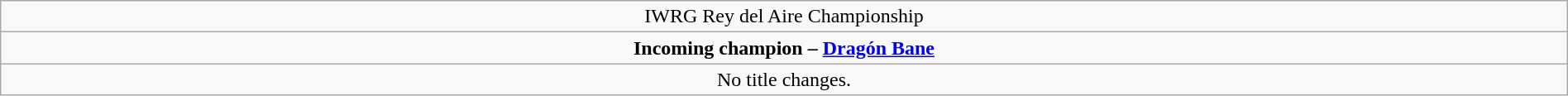<table class="wikitable" style="text-align:center; width:100%;">
<tr>
<td style="text-align: center;">IWRG Rey del Aire Championship</td>
</tr>
<tr>
<td style="text-align: center;"><strong>Incoming champion – <a href='#'>Dragón Bane</a></strong></td>
</tr>
<tr>
<td>No title changes.</td>
</tr>
</table>
